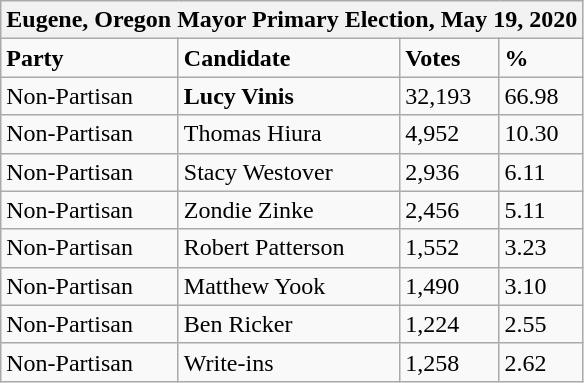<table class="wikitable">
<tr>
<th colspan="4">Eugene, Oregon Mayor Primary Election, May 19, 2020</th>
</tr>
<tr>
<td><strong>Party</strong></td>
<td><strong>Candidate</strong></td>
<td><strong>Votes</strong></td>
<td><strong>%</strong></td>
</tr>
<tr>
<td>Non-Partisan</td>
<td><strong>Lucy Vinis</strong></td>
<td>32,193</td>
<td>66.98</td>
</tr>
<tr>
<td>Non-Partisan</td>
<td>Thomas Hiura</td>
<td>4,952</td>
<td>10.30</td>
</tr>
<tr>
<td>Non-Partisan</td>
<td>Stacy Westover</td>
<td>2,936</td>
<td>6.11</td>
</tr>
<tr>
<td>Non-Partisan</td>
<td>Zondie Zinke</td>
<td>2,456</td>
<td>5.11</td>
</tr>
<tr>
<td>Non-Partisan</td>
<td>Robert Patterson</td>
<td>1,552</td>
<td>3.23</td>
</tr>
<tr>
<td>Non-Partisan</td>
<td>Matthew Yook</td>
<td>1,490</td>
<td>3.10</td>
</tr>
<tr>
<td>Non-Partisan</td>
<td>Ben Ricker</td>
<td>1,224</td>
<td>2.55</td>
</tr>
<tr>
<td>Non-Partisan</td>
<td>Write-ins</td>
<td>1,258</td>
<td>2.62</td>
</tr>
</table>
